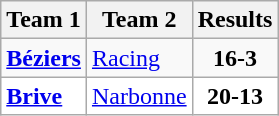<table class="wikitable">
<tr>
<th>Team 1</th>
<th>Team 2</th>
<th>Results</th>
</tr>
<tr>
<td><strong><a href='#'>Béziers</a></strong></td>
<td><a href='#'>Racing</a></td>
<td align="center"><strong>16-3</strong></td>
</tr>
<tr bgcolor="white">
<td><strong><a href='#'>Brive</a></strong></td>
<td><a href='#'>Narbonne</a></td>
<td align="center"><strong>20-13</strong></td>
</tr>
</table>
